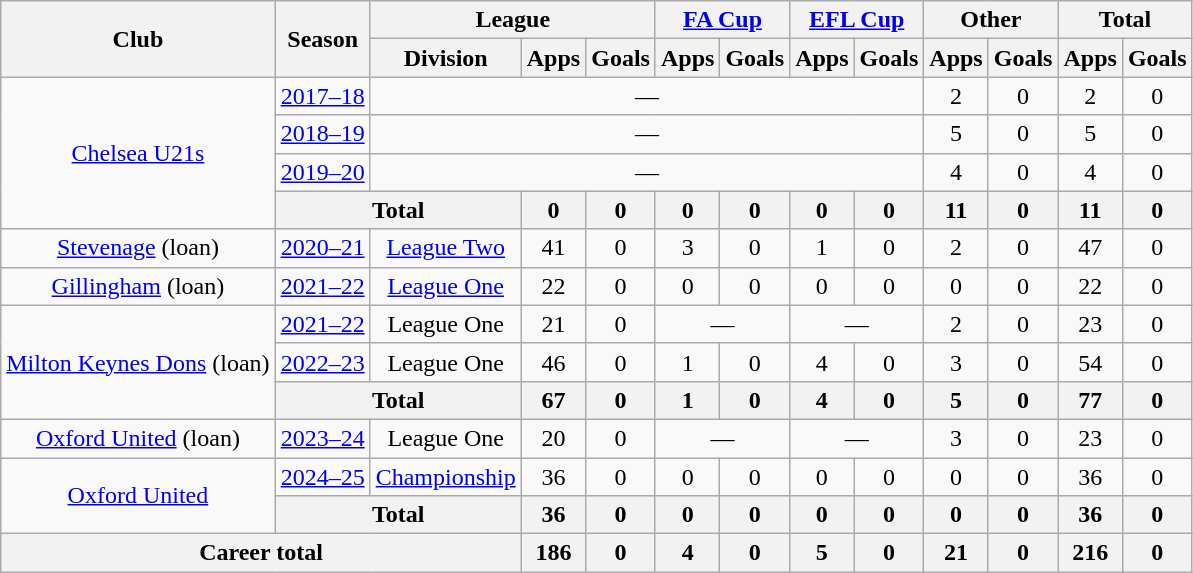<table class="wikitable" style="text-align:center">
<tr>
<th rowspan="2">Club</th>
<th rowspan="2">Season</th>
<th colspan="3">League</th>
<th colspan="2"><a href='#'>FA Cup</a></th>
<th colspan="2"><a href='#'>EFL Cup</a></th>
<th colspan="2">Other</th>
<th colspan="2">Total</th>
</tr>
<tr>
<th>Division</th>
<th>Apps</th>
<th>Goals</th>
<th>Apps</th>
<th>Goals</th>
<th>Apps</th>
<th>Goals</th>
<th>Apps</th>
<th>Goals</th>
<th>Apps</th>
<th>Goals</th>
</tr>
<tr>
<td rowspan="4"><a href='#'>Chelsea U21s</a></td>
<td><a href='#'>2017–18</a></td>
<td colspan="7">—</td>
<td>2</td>
<td>0</td>
<td>2</td>
<td>0</td>
</tr>
<tr>
<td><a href='#'>2018–19</a></td>
<td colspan="7">—</td>
<td>5</td>
<td>0</td>
<td>5</td>
<td>0</td>
</tr>
<tr>
<td><a href='#'>2019–20</a></td>
<td colspan="7">—</td>
<td>4</td>
<td>0</td>
<td>4</td>
<td>0</td>
</tr>
<tr>
<th colspan="2">Total</th>
<th>0</th>
<th>0</th>
<th>0</th>
<th>0</th>
<th>0</th>
<th>0</th>
<th>11</th>
<th>0</th>
<th>11</th>
<th>0</th>
</tr>
<tr>
<td rowspan="1"><a href='#'>Stevenage</a> (loan)</td>
<td><a href='#'>2020–21</a></td>
<td><a href='#'>League Two</a></td>
<td>41</td>
<td>0</td>
<td>3</td>
<td>0</td>
<td>1</td>
<td>0</td>
<td>2</td>
<td>0</td>
<td>47</td>
<td>0</td>
</tr>
<tr>
<td><a href='#'>Gillingham</a> (loan)</td>
<td><a href='#'>2021–22</a></td>
<td><a href='#'>League One</a></td>
<td>22</td>
<td>0</td>
<td>0</td>
<td>0</td>
<td>0</td>
<td>0</td>
<td>0</td>
<td>0</td>
<td>22</td>
<td>0</td>
</tr>
<tr>
<td rowspan="3"><a href='#'>Milton Keynes Dons</a> (loan)</td>
<td><a href='#'>2021–22</a></td>
<td>League One</td>
<td>21</td>
<td>0</td>
<td colspan="2">—</td>
<td colspan="2">—</td>
<td>2</td>
<td>0</td>
<td>23</td>
<td>0</td>
</tr>
<tr>
<td><a href='#'>2022–23</a></td>
<td>League One</td>
<td>46</td>
<td>0</td>
<td>1</td>
<td>0</td>
<td>4</td>
<td>0</td>
<td>3</td>
<td>0</td>
<td>54</td>
<td>0</td>
</tr>
<tr>
<th colspan="2">Total</th>
<th>67</th>
<th>0</th>
<th>1</th>
<th>0</th>
<th>4</th>
<th>0</th>
<th>5</th>
<th>0</th>
<th>77</th>
<th>0</th>
</tr>
<tr>
<td><a href='#'>Oxford United</a> (loan)</td>
<td><a href='#'>2023–24</a></td>
<td>League One</td>
<td>20</td>
<td>0</td>
<td colspan="2">—</td>
<td colspan="2">—</td>
<td>3</td>
<td>0</td>
<td>23</td>
<td>0</td>
</tr>
<tr>
<td rowspan="2"><a href='#'>Oxford United</a></td>
<td><a href='#'>2024–25</a></td>
<td><a href='#'>Championship</a></td>
<td>36</td>
<td>0</td>
<td>0</td>
<td>0</td>
<td>0</td>
<td>0</td>
<td>0</td>
<td>0</td>
<td>36</td>
<td>0</td>
</tr>
<tr>
<th colspan="2">Total</th>
<th>36</th>
<th>0</th>
<th>0</th>
<th>0</th>
<th>0</th>
<th>0</th>
<th>0</th>
<th>0</th>
<th>36</th>
<th>0</th>
</tr>
<tr>
<th colspan=3>Career total</th>
<th>186</th>
<th>0</th>
<th>4</th>
<th>0</th>
<th>5</th>
<th>0</th>
<th>21</th>
<th>0</th>
<th>216</th>
<th>0</th>
</tr>
</table>
